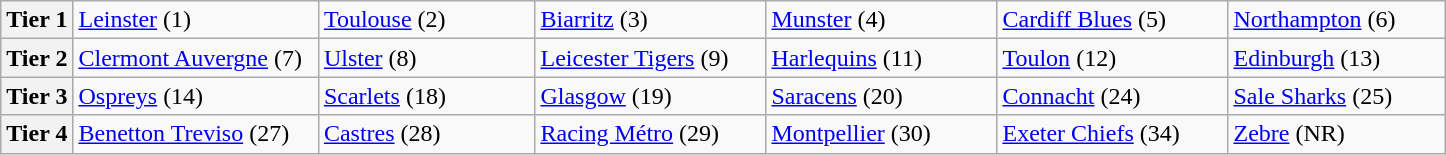<table class="wikitable">
<tr>
<th width=5%>Tier 1</th>
<td width=17%> <a href='#'>Leinster</a> (1)</td>
<td width=15%> <a href='#'>Toulouse</a> (2)</td>
<td width=16%> <a href='#'>Biarritz</a> (3)</td>
<td width=16%> <a href='#'>Munster</a> (4)</td>
<td width=16%> <a href='#'>Cardiff Blues</a> (5)</td>
<td width=16%> <a href='#'>Northampton</a> (6)</td>
</tr>
<tr>
<th>Tier 2</th>
<td> <a href='#'>Clermont Auvergne</a> (7)</td>
<td> <a href='#'>Ulster</a> (8)</td>
<td> <a href='#'>Leicester Tigers</a> (9)</td>
<td> <a href='#'>Harlequins</a> (11)</td>
<td> <a href='#'>Toulon</a> (12)</td>
<td> <a href='#'>Edinburgh</a> (13)</td>
</tr>
<tr>
<th>Tier 3</th>
<td> <a href='#'>Ospreys</a> (14)</td>
<td> <a href='#'>Scarlets</a> (18)</td>
<td> <a href='#'>Glasgow</a> (19)</td>
<td> <a href='#'>Saracens</a> (20)</td>
<td> <a href='#'>Connacht</a> (24)</td>
<td> <a href='#'>Sale Sharks</a> (25)</td>
</tr>
<tr>
<th>Tier 4</th>
<td> <a href='#'>Benetton Treviso</a> (27)</td>
<td> <a href='#'>Castres</a> (28)</td>
<td> <a href='#'>Racing Métro</a> (29)</td>
<td> <a href='#'>Montpellier</a> (30)</td>
<td> <a href='#'>Exeter Chiefs</a> (34)</td>
<td> <a href='#'>Zebre</a> (NR)</td>
</tr>
</table>
